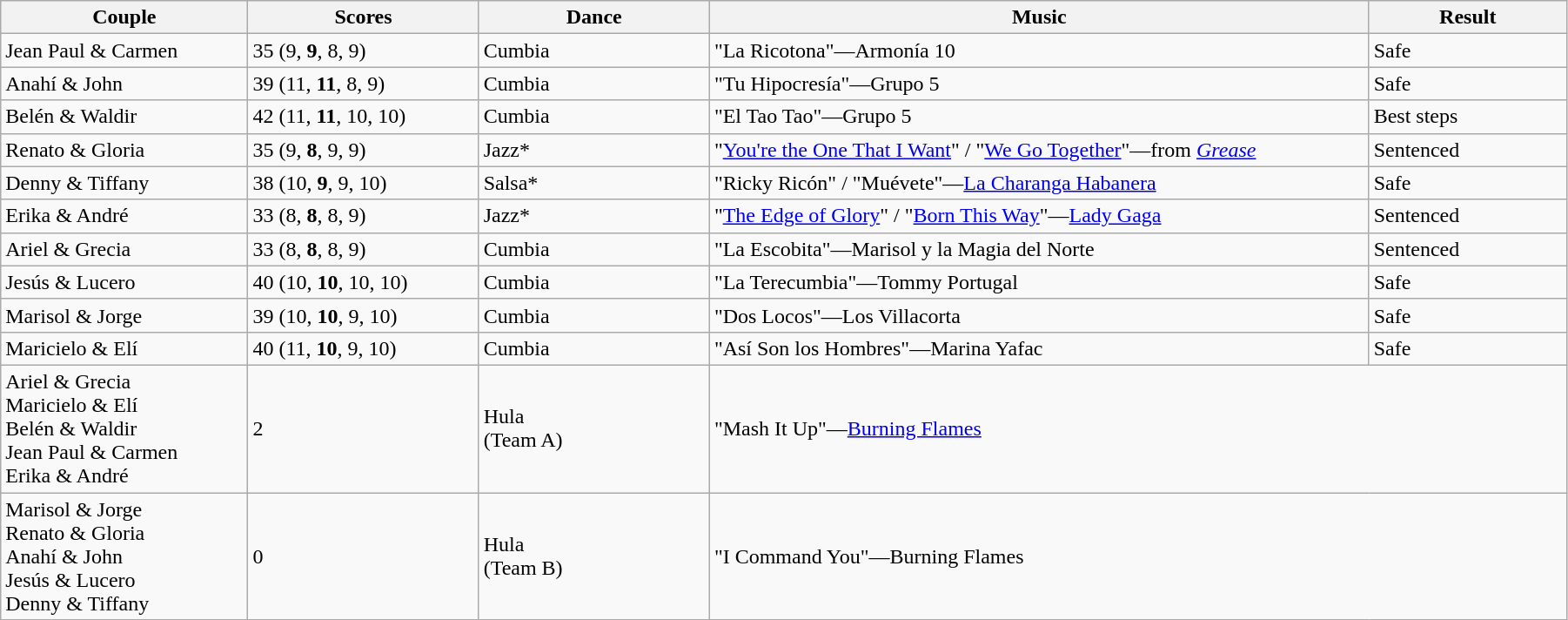<table class="wikitable sortable" style="width:95%; white-space:nowrap;">
<tr>
<th style="width:15%;">Couple</th>
<th style="width:14%;">Scores</th>
<th style="width:14%;">Dance</th>
<th style="width:40%;">Music</th>
<th style="width:12%;">Result</th>
</tr>
<tr>
<td>Jean Paul & Carmen</td>
<td>35 (9, <strong>9</strong>, 8, 9)</td>
<td>Cumbia</td>
<td>"La Ricotona"—Armonía 10</td>
<td>Safe</td>
</tr>
<tr>
<td>Anahí & John</td>
<td>39 (11, <strong>11</strong>, 8, 9)</td>
<td>Cumbia</td>
<td>"Tu Hipocresía"—Grupo 5</td>
<td>Safe</td>
</tr>
<tr>
<td>Belén & Waldir</td>
<td>42 (11, <strong>11</strong>, 10, 10)</td>
<td>Cumbia</td>
<td>"El Tao Tao"—Grupo 5</td>
<td>Best steps</td>
</tr>
<tr>
<td>Renato & Gloria</td>
<td>35 (9, <strong>8</strong>, 9, 9)</td>
<td>Jazz*</td>
<td>"<a href='#'>You're the One That I Want</a>" / "<a href='#'>We Go Together</a>"—from <em><a href='#'>Grease</a></em></td>
<td>Sentenced</td>
</tr>
<tr>
<td>Denny & Tiffany</td>
<td>38 (10, <strong>9</strong>, 9, 10)</td>
<td>Salsa*</td>
<td>"Ricky Ricón" / "Muévete"—<a href='#'>La Charanga Habanera</a></td>
<td>Safe</td>
</tr>
<tr>
<td>Erika & André</td>
<td>33 (8, <strong>8</strong>, 8, 9)</td>
<td>Jazz*</td>
<td>"<a href='#'>The Edge of Glory</a>" / "<a href='#'>Born This Way</a>"—<a href='#'>Lady Gaga</a></td>
<td>Sentenced</td>
</tr>
<tr>
<td>Ariel & Grecia</td>
<td>33 (8, <strong>8</strong>, 8, 9)</td>
<td>Cumbia</td>
<td>"La Escobita"—Marisol y la Magia del Norte</td>
<td>Sentenced</td>
</tr>
<tr>
<td>Jesús & Lucero</td>
<td>40 (10, <strong>10</strong>, 10, 10)</td>
<td>Cumbia</td>
<td>"La Terecumbia"—Tommy Portugal</td>
<td>Safe</td>
</tr>
<tr>
<td>Marisol & Jorge</td>
<td>39 (10, <strong>10</strong>, 9, 10)</td>
<td>Cumbia</td>
<td>"Dos Locos"—Los Villacorta</td>
<td>Safe</td>
</tr>
<tr>
<td>Maricielo & Elí</td>
<td>40 (11, <strong>10</strong>, 9, 10)</td>
<td>Cumbia</td>
<td>"Así Son los Hombres"—Marina Yafac</td>
<td>Safe</td>
</tr>
<tr>
<td>Ariel & Grecia<br>Maricielo & Elí<br>Belén & Waldir<br>Jean Paul & Carmen<br>Erika & André</td>
<td>2</td>
<td>Hula<br>(Team A)</td>
<td colspan=2>"Mash It Up"—<a href='#'>Burning Flames</a></td>
</tr>
<tr>
<td>Marisol & Jorge<br>Renato & Gloria<br>Anahí & John<br>Jesús & Lucero<br>Denny & Tiffany</td>
<td>0</td>
<td>Hula<br>(Team B)</td>
<td colspan=2>"I Command You"—Burning Flames</td>
</tr>
</table>
